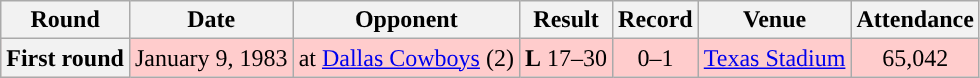<table class="wikitable" style="text-align:center">
<tr>
<th>Round</th>
<th>Date</th>
<th>Opponent</th>
<th>Result</th>
<th>Record</th>
<th>Venue</th>
<th>Attendance</th>
</tr>
<tr style="background:#fcc">
<th>First round</th>
<td>January 9, 1983</td>
<td>at  <a href='#'>Dallas Cowboys</a> (2)</td>
<td><strong>L</strong> 17–30</td>
<td>0–1</td>
<td><a href='#'>Texas Stadium</a></td>
<td>65,042</td>
</tr>
</table>
